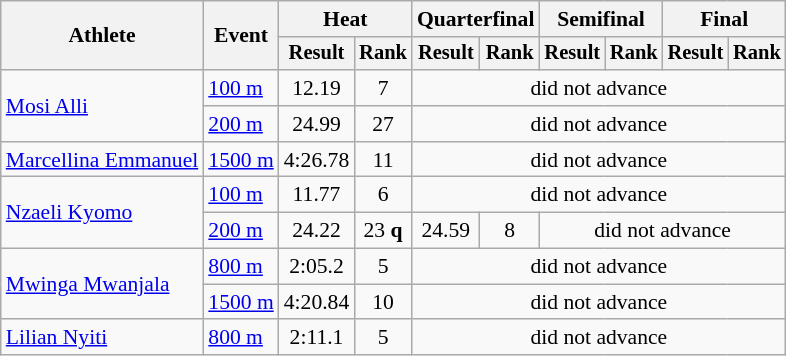<table class="wikitable" style="font-size:90%">
<tr>
<th rowspan="2">Athlete</th>
<th rowspan="2">Event</th>
<th colspan="2">Heat</th>
<th colspan="2">Quarterfinal</th>
<th colspan="2">Semifinal</th>
<th colspan="2">Final</th>
</tr>
<tr style="font-size:95%">
<th>Result</th>
<th>Rank</th>
<th>Result</th>
<th>Rank</th>
<th>Result</th>
<th>Rank</th>
<th>Result</th>
<th>Rank</th>
</tr>
<tr align=center>
<td align=left rowspan=2><a href='#'>Mosi Alli</a></td>
<td align=left><a href='#'>100 m</a></td>
<td>12.19</td>
<td>7</td>
<td colspan=6>did not advance</td>
</tr>
<tr align=center>
<td align=left><a href='#'>200 m</a></td>
<td>24.99</td>
<td>27</td>
<td colspan=6>did not advance</td>
</tr>
<tr align=center>
<td align=left><a href='#'>Marcellina Emmanuel</a></td>
<td align=left><a href='#'>1500 m</a></td>
<td>4:26.78</td>
<td>11</td>
<td colspan=6>did not advance</td>
</tr>
<tr align=center>
<td align=left rowspan=2><a href='#'>Nzaeli Kyomo</a></td>
<td align=left><a href='#'>100 m</a></td>
<td>11.77</td>
<td>6</td>
<td colspan=6>did not advance</td>
</tr>
<tr align=center>
<td align=left><a href='#'>200 m</a></td>
<td>24.22</td>
<td>23 <strong>q</strong></td>
<td>24.59</td>
<td>8</td>
<td colspan=4>did not advance</td>
</tr>
<tr align=center>
<td align=left rowspan=2><a href='#'>Mwinga Mwanjala</a></td>
<td align=left><a href='#'>800 m</a></td>
<td>2:05.2</td>
<td>5</td>
<td colspan=6>did not advance</td>
</tr>
<tr align=center>
<td align=left><a href='#'>1500 m</a></td>
<td>4:20.84</td>
<td>10</td>
<td colspan=6>did not advance</td>
</tr>
<tr align=center>
<td align=left><a href='#'>Lilian Nyiti</a></td>
<td align=left><a href='#'>800 m</a></td>
<td>2:11.1</td>
<td>5</td>
<td colspan=6>did not advance</td>
</tr>
</table>
